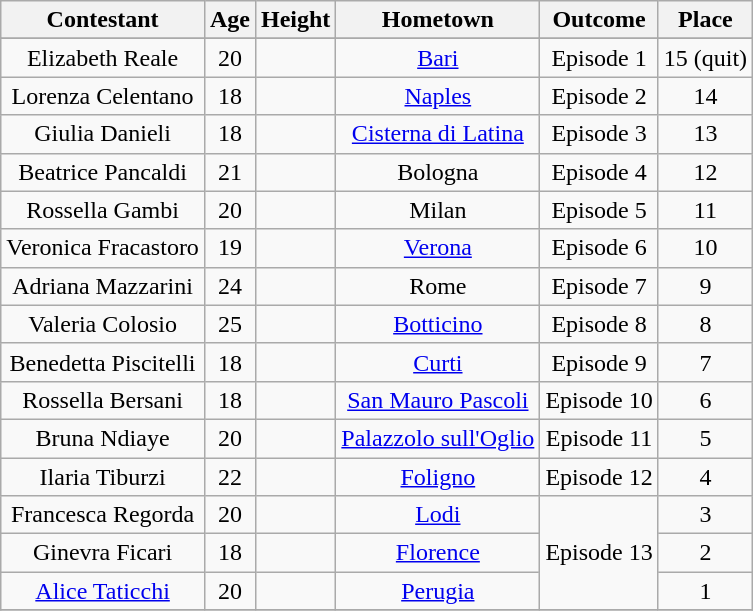<table class="wikitable sortable" style="text-align:center">
<tr>
<th>Contestant</th>
<th>Age</th>
<th>Height</th>
<th>Hometown</th>
<th>Outcome</th>
<th>Place</th>
</tr>
<tr>
</tr>
<tr>
<td>Elizabeth Reale</td>
<td>20</td>
<td></td>
<td><a href='#'>Bari</a></td>
<td>Episode 1</td>
<td>15 (quit)</td>
</tr>
<tr>
<td>Lorenza Celentano</td>
<td>18</td>
<td></td>
<td><a href='#'>Naples</a></td>
<td>Episode 2</td>
<td>14</td>
</tr>
<tr>
<td>Giulia Danieli</td>
<td>18</td>
<td></td>
<td><a href='#'>Cisterna di Latina</a></td>
<td>Episode 3</td>
<td>13</td>
</tr>
<tr>
<td>Beatrice Pancaldi</td>
<td>21</td>
<td></td>
<td>Bologna</td>
<td>Episode 4</td>
<td>12</td>
</tr>
<tr>
<td>Rossella Gambi</td>
<td>20</td>
<td></td>
<td>Milan</td>
<td>Episode 5</td>
<td>11</td>
</tr>
<tr>
<td>Veronica Fracastoro</td>
<td>19</td>
<td></td>
<td><a href='#'>Verona</a></td>
<td>Episode 6</td>
<td>10</td>
</tr>
<tr>
<td>Adriana Mazzarini</td>
<td>24</td>
<td></td>
<td>Rome</td>
<td>Episode 7</td>
<td>9</td>
</tr>
<tr>
<td>Valeria Colosio</td>
<td>25</td>
<td></td>
<td><a href='#'>Botticino</a></td>
<td>Episode 8</td>
<td>8</td>
</tr>
<tr>
<td>Benedetta Piscitelli</td>
<td>18</td>
<td></td>
<td><a href='#'>Curti</a></td>
<td>Episode 9</td>
<td>7</td>
</tr>
<tr>
<td>Rossella Bersani</td>
<td>18</td>
<td></td>
<td><a href='#'>San Mauro Pascoli</a></td>
<td>Episode 10</td>
<td>6</td>
</tr>
<tr>
<td>Bruna Ndiaye</td>
<td>20</td>
<td></td>
<td><a href='#'>Palazzolo sull'Oglio</a></td>
<td>Episode 11</td>
<td>5</td>
</tr>
<tr>
<td>Ilaria Tiburzi</td>
<td>22</td>
<td></td>
<td><a href='#'>Foligno</a></td>
<td>Episode 12</td>
<td>4</td>
</tr>
<tr>
<td>Francesca Regorda</td>
<td>20</td>
<td></td>
<td><a href='#'>Lodi</a></td>
<td rowspan="3">Episode 13</td>
<td>3</td>
</tr>
<tr>
<td>Ginevra Ficari</td>
<td>18</td>
<td></td>
<td><a href='#'>Florence</a></td>
<td>2</td>
</tr>
<tr>
<td><a href='#'>Alice Taticchi</a></td>
<td>20</td>
<td></td>
<td><a href='#'>Perugia</a></td>
<td>1</td>
</tr>
<tr>
</tr>
</table>
